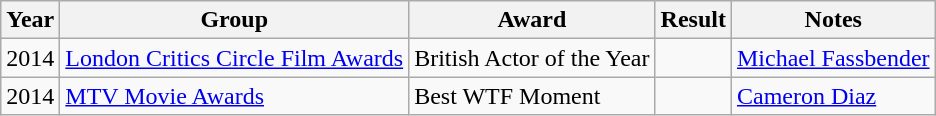<table class="wikitable">
<tr>
<th>Year</th>
<th>Group</th>
<th>Award</th>
<th>Result</th>
<th>Notes</th>
</tr>
<tr>
<td>2014</td>
<td><a href='#'>London Critics Circle Film Awards</a></td>
<td>British Actor of the Year</td>
<td></td>
<td><a href='#'>Michael Fassbender</a></td>
</tr>
<tr>
<td>2014</td>
<td><a href='#'>MTV Movie Awards</a></td>
<td>Best WTF Moment</td>
<td></td>
<td><a href='#'>Cameron Diaz</a></td>
</tr>
</table>
